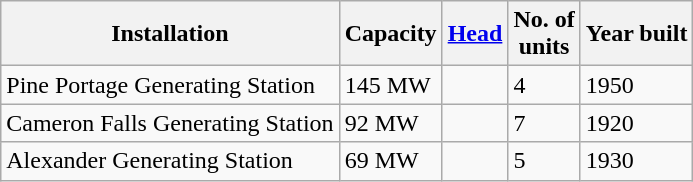<table class="wikitable sortable">
<tr>
<th>Installation<br></th>
<th>Capacity</th>
<th><a href='#'>Head</a></th>
<th>No. of<br>units</th>
<th>Year built</th>
</tr>
<tr>
<td>Pine Portage Generating Station</td>
<td>145 MW</td>
<td></td>
<td>4</td>
<td>1950</td>
</tr>
<tr>
<td>Cameron Falls Generating Station</td>
<td>92 MW</td>
<td></td>
<td>7</td>
<td>1920</td>
</tr>
<tr>
<td>Alexander Generating Station</td>
<td>69 MW</td>
<td></td>
<td>5</td>
<td>1930</td>
</tr>
</table>
